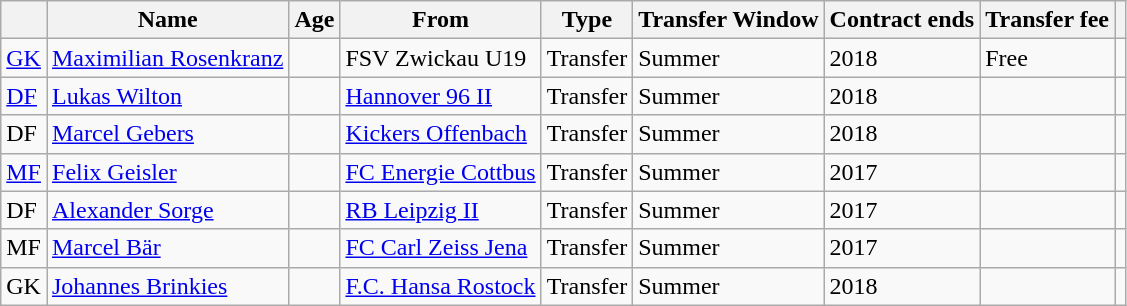<table class="wikitable">
<tr>
<th></th>
<th>Name</th>
<th>Age</th>
<th>From</th>
<th>Type</th>
<th>Transfer Window</th>
<th>Contract ends</th>
<th>Transfer fee</th>
<th></th>
</tr>
<tr>
<td><a href='#'>GK</a></td>
<td> <a href='#'>Maximilian Rosenkranz</a></td>
<td></td>
<td>FSV Zwickau U19</td>
<td>Transfer</td>
<td>Summer</td>
<td>2018</td>
<td>Free</td>
<td></td>
</tr>
<tr>
<td><a href='#'>DF</a></td>
<td> <a href='#'>Lukas Wilton</a></td>
<td></td>
<td><a href='#'>Hannover 96 II</a></td>
<td>Transfer</td>
<td>Summer</td>
<td>2018</td>
<td></td>
<td></td>
</tr>
<tr>
<td>DF</td>
<td> <a href='#'>Marcel Gebers</a></td>
<td></td>
<td><a href='#'>Kickers Offenbach</a></td>
<td>Transfer</td>
<td>Summer</td>
<td>2018</td>
<td></td>
<td></td>
</tr>
<tr>
<td><a href='#'>MF</a></td>
<td> <a href='#'>Felix Geisler</a></td>
<td></td>
<td><a href='#'>FC Energie Cottbus</a></td>
<td>Transfer</td>
<td>Summer</td>
<td>2017</td>
<td></td>
<td></td>
</tr>
<tr>
<td>DF</td>
<td> <a href='#'>Alexander Sorge</a></td>
<td></td>
<td><a href='#'>RB Leipzig II</a></td>
<td>Transfer</td>
<td>Summer</td>
<td>2017</td>
<td></td>
<td></td>
</tr>
<tr>
<td>MF</td>
<td> <a href='#'>Marcel Bär</a></td>
<td></td>
<td><a href='#'>FC Carl Zeiss Jena</a></td>
<td>Transfer</td>
<td>Summer</td>
<td>2017</td>
<td></td>
<td></td>
</tr>
<tr>
<td>GK</td>
<td> <a href='#'>Johannes Brinkies</a></td>
<td></td>
<td><a href='#'>F.C. Hansa Rostock</a></td>
<td>Transfer</td>
<td>Summer</td>
<td>2018</td>
<td></td>
<td></td>
</tr>
</table>
